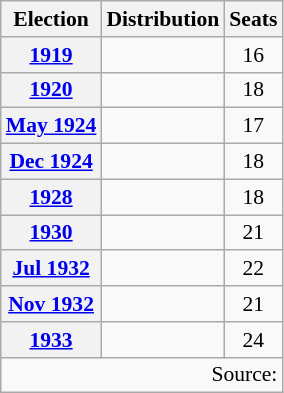<table class=wikitable style="font-size:90%; text-align:center">
<tr>
<th>Election</th>
<th>Distribution</th>
<th>Seats</th>
</tr>
<tr>
<th><a href='#'>1919</a></th>
<td align=left>               </td>
<td>16</td>
</tr>
<tr>
<th><a href='#'>1920</a></th>
<td align=left>                 </td>
<td>18</td>
</tr>
<tr>
<th><a href='#'>May 1924</a></th>
<td align=left>                </td>
<td>17</td>
</tr>
<tr>
<th><a href='#'>Dec 1924</a></th>
<td align=left>                 </td>
<td>18</td>
</tr>
<tr>
<th><a href='#'>1928</a></th>
<td align=left>                 </td>
<td>18</td>
</tr>
<tr>
<th><a href='#'>1930</a></th>
<td align=left>                    </td>
<td>21</td>
</tr>
<tr>
<th><a href='#'>Jul 1932</a></th>
<td align=left>                     </td>
<td>22</td>
</tr>
<tr>
<th><a href='#'>Nov 1932</a></th>
<td align=left>                    </td>
<td>21</td>
</tr>
<tr>
<th><a href='#'>1933</a></th>
<td align=left>                       </td>
<td>24</td>
</tr>
<tr>
<td colspan=3 align=right>Source: </td>
</tr>
</table>
